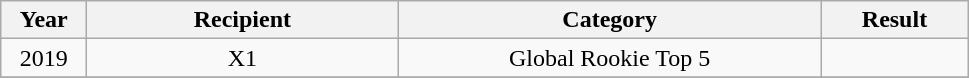<table class="wikitable" style="text-align:center">
<tr>
<th width="50">Year</th>
<th width="200">Recipient</th>
<th width="275">Category</th>
<th width="90">Result</th>
</tr>
<tr>
<td>2019</td>
<td>X1</td>
<td>Global Rookie Top 5</td>
<td></td>
</tr>
<tr>
</tr>
</table>
